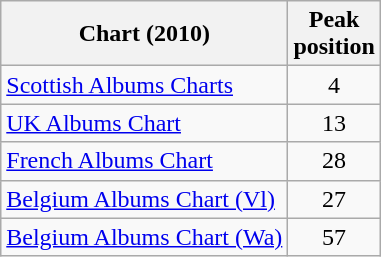<table class="wikitable sortable">
<tr>
<th align="left">Chart (2010)</th>
<th align="left">Peak<br>position</th>
</tr>
<tr>
<td align="left"><a href='#'>Scottish Albums Charts</a></td>
<td style="text-align:center;">4</td>
</tr>
<tr>
<td align="left"><a href='#'>UK Albums Chart</a></td>
<td style="text-align:center;">13</td>
</tr>
<tr>
<td align="left"><a href='#'>French Albums Chart</a></td>
<td style="text-align:center;">28</td>
</tr>
<tr>
<td align="left"><a href='#'>Belgium Albums Chart (Vl)</a></td>
<td style="text-align:center;">27</td>
</tr>
<tr>
<td align="left"><a href='#'>Belgium Albums Chart (Wa)</a></td>
<td style="text-align:center;">57</td>
</tr>
</table>
